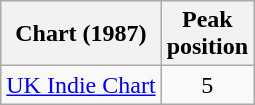<table class="wikitable sortable">
<tr>
<th scope="col">Chart (1987)</th>
<th scope="col">Peak<br>position</th>
</tr>
<tr>
<td><a href='#'>UK Indie Chart</a></td>
<td style="text-align:center;">5</td>
</tr>
</table>
